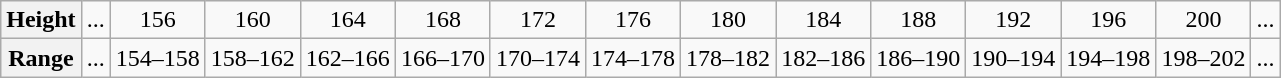<table class="wikitable">
<tr style="text-align:center;">
<th>Height</th>
<td>...</td>
<td>156</td>
<td>160</td>
<td>164</td>
<td>168</td>
<td>172</td>
<td>176</td>
<td>180</td>
<td>184</td>
<td>188</td>
<td>192</td>
<td>196</td>
<td>200</td>
<td>...</td>
</tr>
<tr style="text-align:center;">
<th>Range</th>
<td>...</td>
<td>154–158</td>
<td>158–162</td>
<td>162–166</td>
<td>166–170</td>
<td>170–174</td>
<td>174–178</td>
<td>178–182</td>
<td>182–186</td>
<td>186–190</td>
<td>190–194</td>
<td>194–198</td>
<td>198–202</td>
<td>...</td>
</tr>
</table>
